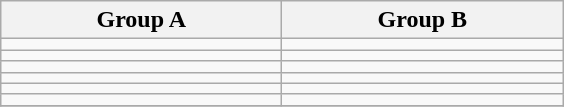<table class="wikitable">
<tr>
<th width=180>Group A</th>
<th width=180>Group B</th>
</tr>
<tr>
<td></td>
<td></td>
</tr>
<tr>
<td></td>
<td></td>
</tr>
<tr>
<td></td>
<td></td>
</tr>
<tr>
<td></td>
<td></td>
</tr>
<tr>
<td></td>
<td></td>
</tr>
<tr>
<td></td>
<td></td>
</tr>
<tr>
</tr>
</table>
